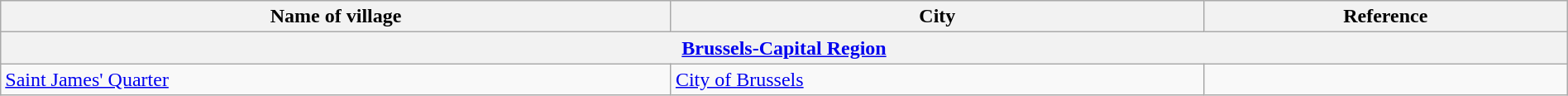<table class="wikitable" style="width: 100%">
<tr>
<th>Name of village</th>
<th>City</th>
<th>Reference</th>
</tr>
<tr>
<th colspan="3"><a href='#'>Brussels-Capital Region</a></th>
</tr>
<tr>
<td><a href='#'>Saint James' Quarter</a></td>
<td><a href='#'>City of Brussels</a></td>
<td></td>
</tr>
</table>
